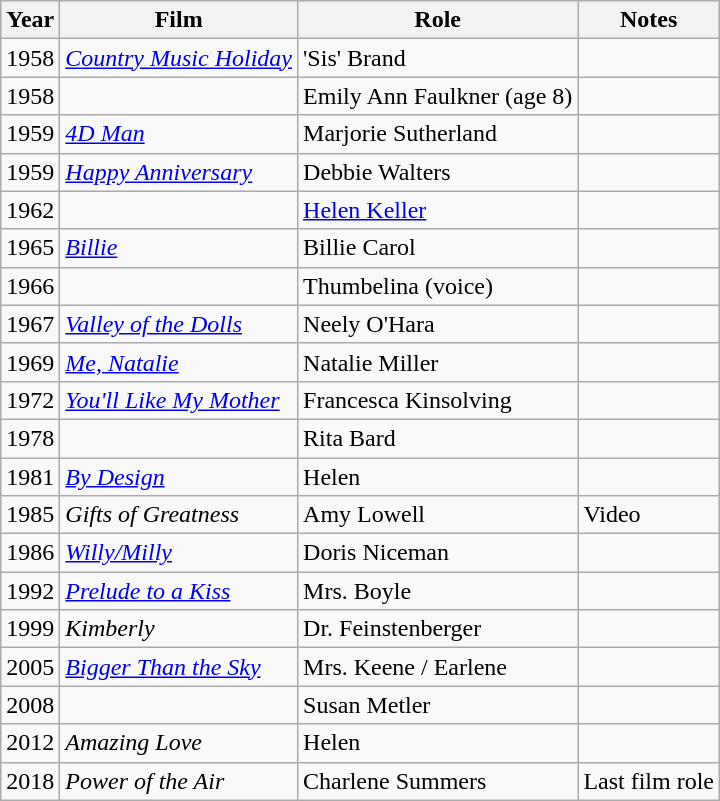<table class="wikitable sortable">
<tr>
<th>Year</th>
<th>Film</th>
<th>Role</th>
<th class="unsortable">Notes</th>
</tr>
<tr>
<td>1958</td>
<td><em><a href='#'>Country Music Holiday</a></em></td>
<td>'Sis' Brand</td>
<td></td>
</tr>
<tr>
<td>1958</td>
<td><em></em></td>
<td>Emily Ann Faulkner (age 8)</td>
<td></td>
</tr>
<tr>
<td>1959</td>
<td><em><a href='#'>4D Man</a></em></td>
<td>Marjorie Sutherland</td>
<td></td>
</tr>
<tr>
<td>1959</td>
<td><em><a href='#'>Happy Anniversary</a></em></td>
<td>Debbie Walters</td>
<td></td>
</tr>
<tr>
<td>1962</td>
<td><em></em></td>
<td><a href='#'>Helen Keller</a></td>
<td></td>
</tr>
<tr>
<td>1965</td>
<td><em><a href='#'>Billie</a></em></td>
<td>Billie Carol</td>
<td></td>
</tr>
<tr>
<td>1966</td>
<td><em></em></td>
<td>Thumbelina (voice)</td>
<td></td>
</tr>
<tr>
<td>1967</td>
<td><em><a href='#'>Valley of the Dolls</a></em></td>
<td>Neely O'Hara</td>
<td></td>
</tr>
<tr>
<td>1969</td>
<td><em><a href='#'>Me, Natalie</a></em></td>
<td>Natalie Miller</td>
<td></td>
</tr>
<tr>
<td>1972</td>
<td><em><a href='#'>You'll Like My Mother</a></em></td>
<td>Francesca Kinsolving</td>
<td></td>
</tr>
<tr>
<td>1978</td>
<td><em></em></td>
<td>Rita Bard</td>
<td></td>
</tr>
<tr>
<td>1981</td>
<td><em><a href='#'>By Design</a></em></td>
<td>Helen</td>
<td></td>
</tr>
<tr>
<td>1985</td>
<td><em>Gifts of Greatness</em></td>
<td>Amy Lowell</td>
<td>Video</td>
</tr>
<tr>
<td>1986</td>
<td><em><a href='#'>Willy/Milly</a></em></td>
<td>Doris Niceman</td>
<td></td>
</tr>
<tr>
<td>1992</td>
<td><em><a href='#'>Prelude to a Kiss</a></em></td>
<td>Mrs. Boyle</td>
<td></td>
</tr>
<tr>
<td>1999</td>
<td><em>Kimberly</em></td>
<td>Dr. Feinstenberger</td>
<td></td>
</tr>
<tr>
<td>2005</td>
<td><em><a href='#'>Bigger Than the Sky</a></em></td>
<td>Mrs. Keene / Earlene</td>
<td></td>
</tr>
<tr>
<td>2008</td>
<td><em></em></td>
<td>Susan Metler</td>
<td></td>
</tr>
<tr>
<td>2012</td>
<td><em>Amazing Love</em></td>
<td>Helen</td>
<td></td>
</tr>
<tr>
<td>2018</td>
<td><em>Power of the Air</em></td>
<td>Charlene Summers</td>
<td>Last film role</td>
</tr>
</table>
